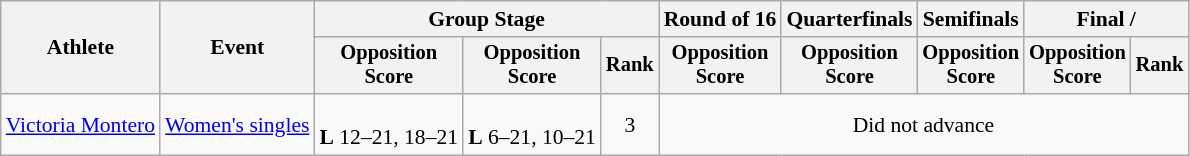<table class=wikitable style="font-size:90%">
<tr>
<th rowspan="2">Athlete</th>
<th rowspan="2">Event</th>
<th colspan="3">Group Stage</th>
<th>Round of 16</th>
<th>Quarterfinals</th>
<th>Semifinals</th>
<th colspan="2">Final / </th>
</tr>
<tr style="font-size:95%">
<th>Opposition<br>Score</th>
<th>Opposition<br>Score</th>
<th>Rank</th>
<th>Opposition<br>Score</th>
<th>Opposition<br>Score</th>
<th>Opposition<br>Score</th>
<th>Opposition<br>Score</th>
<th>Rank</th>
</tr>
<tr align=center>
<td align=left><a href='#'>Victoria Montero</a></td>
<td align=left><a href='#'>Women's singles</a></td>
<td> <br><strong>L</strong> 12–21, 18–21</td>
<td> <br><strong>L</strong> 6–21, 10–21</td>
<td>3</td>
<td colspan=5>Did not advance</td>
</tr>
</table>
